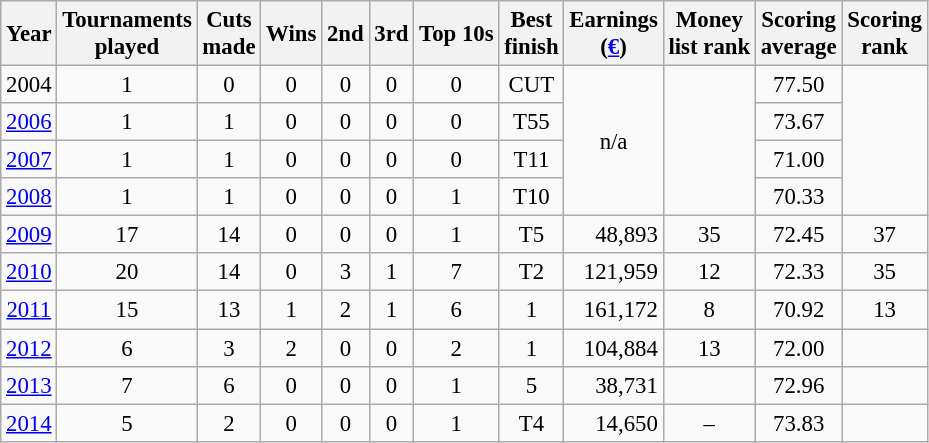<table class="wikitable" style="text-align:center; font-size: 95%;">
<tr>
<th>Year</th>
<th>Tournaments <br>played</th>
<th>Cuts <br>made</th>
<th>Wins</th>
<th>2nd</th>
<th>3rd</th>
<th>Top 10s</th>
<th>Best <br>finish</th>
<th>Earnings<br>(<a href='#'>€</a>)</th>
<th>Money<br>list rank</th>
<th>Scoring <br> average</th>
<th>Scoring<br>rank</th>
</tr>
<tr>
<td>2004</td>
<td>1</td>
<td>0</td>
<td>0</td>
<td>0</td>
<td>0</td>
<td>0</td>
<td>CUT</td>
<td rowspan=4>n/a</td>
<td rowspan=4></td>
<td>77.50</td>
<td rowspan=4></td>
</tr>
<tr>
<td><a href='#'>2006</a></td>
<td>1</td>
<td>1</td>
<td>0</td>
<td>0</td>
<td>0</td>
<td>0</td>
<td>T55</td>
<td>73.67</td>
</tr>
<tr>
<td><a href='#'>2007</a></td>
<td>1</td>
<td>1</td>
<td>0</td>
<td>0</td>
<td>0</td>
<td>0</td>
<td>T11</td>
<td>71.00</td>
</tr>
<tr>
<td><a href='#'>2008</a></td>
<td>1</td>
<td>1</td>
<td>0</td>
<td>0</td>
<td>0</td>
<td>1</td>
<td>T10</td>
<td>70.33</td>
</tr>
<tr>
<td><a href='#'>2009</a></td>
<td>17</td>
<td>14</td>
<td>0</td>
<td>0</td>
<td>0</td>
<td>1</td>
<td>T5</td>
<td align=right>48,893</td>
<td>35</td>
<td>72.45</td>
<td>37</td>
</tr>
<tr>
<td><a href='#'>2010</a></td>
<td>20</td>
<td>14</td>
<td>0</td>
<td>3</td>
<td>1</td>
<td>7</td>
<td>T2</td>
<td align=right>121,959</td>
<td>12</td>
<td>72.33</td>
<td>35</td>
</tr>
<tr>
<td><a href='#'>2011</a></td>
<td>15</td>
<td>13</td>
<td>1</td>
<td>2</td>
<td>1</td>
<td>6</td>
<td>1</td>
<td align=right>161,172</td>
<td>8</td>
<td>70.92</td>
<td>13</td>
</tr>
<tr>
<td><a href='#'>2012</a></td>
<td>6</td>
<td>3</td>
<td>2</td>
<td>0</td>
<td>0</td>
<td>2</td>
<td>1</td>
<td align=right>104,884</td>
<td>13</td>
<td>72.00</td>
<td></td>
</tr>
<tr>
<td><a href='#'>2013</a></td>
<td>7</td>
<td>6</td>
<td>0</td>
<td>0</td>
<td>0</td>
<td>1</td>
<td>5</td>
<td align=right>38,731</td>
<td></td>
<td>72.96</td>
<td></td>
</tr>
<tr>
<td><a href='#'>2014</a></td>
<td>5</td>
<td>2</td>
<td>0</td>
<td>0</td>
<td>0</td>
<td>1</td>
<td>T4</td>
<td align=right>14,650</td>
<td>–</td>
<td>73.83</td>
<td></td>
</tr>
</table>
